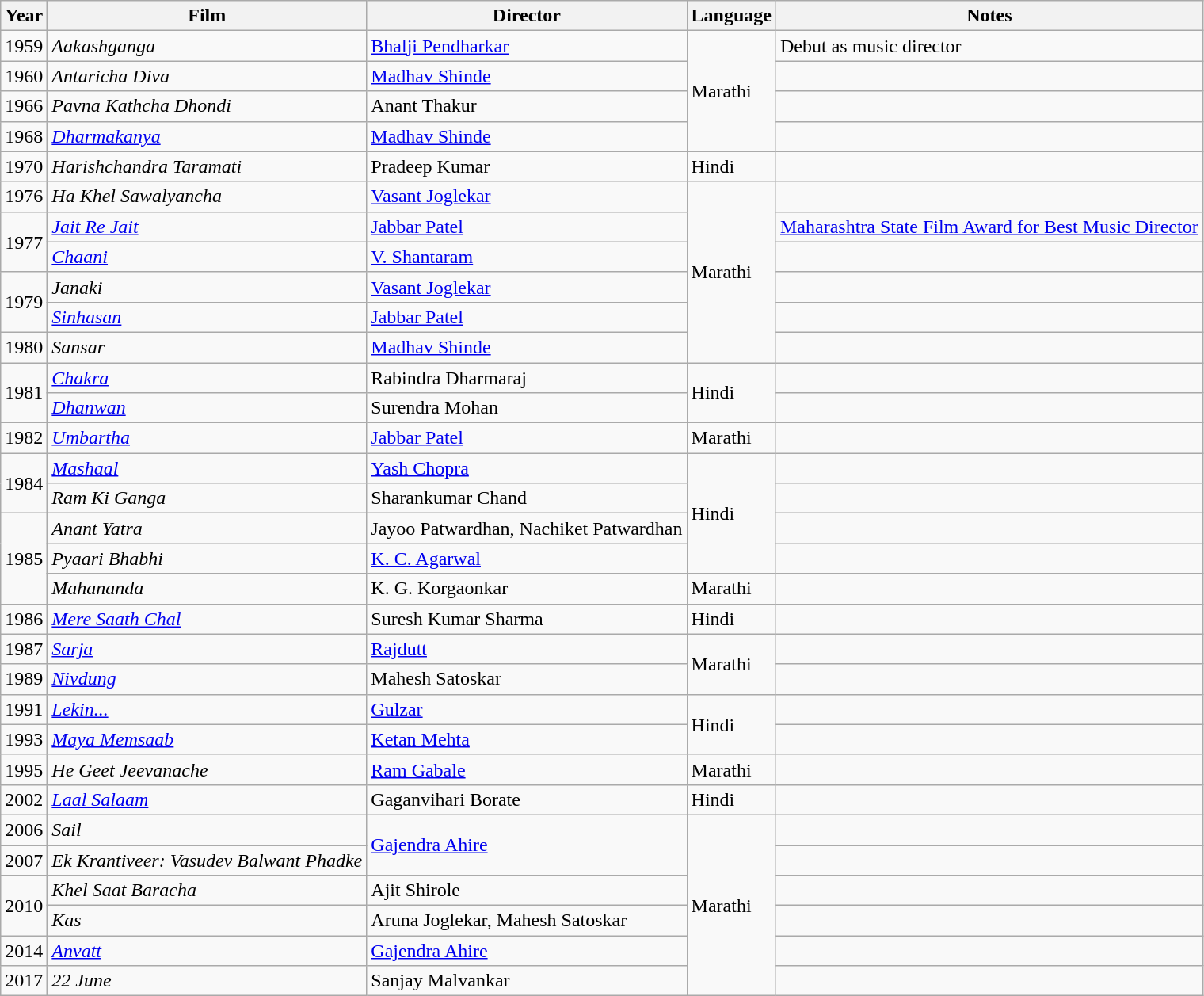<table class="wikitable">
<tr>
<th>Year</th>
<th>Film</th>
<th>Director</th>
<th>Language</th>
<th>Notes</th>
</tr>
<tr>
<td>1959</td>
<td><em>Aakashganga</em></td>
<td><a href='#'>Bhalji Pendharkar</a></td>
<td rowspan="4">Marathi</td>
<td>Debut as music director</td>
</tr>
<tr>
<td>1960</td>
<td><em>Antaricha Diva</em></td>
<td><a href='#'>Madhav Shinde</a></td>
<td></td>
</tr>
<tr>
<td>1966</td>
<td><em>Pavna Kathcha Dhondi</em></td>
<td>Anant Thakur</td>
<td></td>
</tr>
<tr>
<td>1968</td>
<td><em><a href='#'>Dharmakanya</a></em></td>
<td><a href='#'>Madhav Shinde</a></td>
<td></td>
</tr>
<tr>
<td>1970</td>
<td><em>Harishchandra Taramati</em></td>
<td>Pradeep Kumar</td>
<td>Hindi</td>
<td></td>
</tr>
<tr>
<td>1976</td>
<td><em>Ha Khel Sawalyancha</em></td>
<td><a href='#'>Vasant Joglekar</a></td>
<td rowspan="6">Marathi</td>
<td></td>
</tr>
<tr>
<td rowspan="2">1977</td>
<td><em><a href='#'>Jait Re Jait</a></em></td>
<td><a href='#'>Jabbar Patel</a></td>
<td><a href='#'>Maharashtra State Film Award for Best Music Director</a></td>
</tr>
<tr>
<td><em><a href='#'>Chaani</a></em></td>
<td><a href='#'>V. Shantaram</a></td>
<td></td>
</tr>
<tr>
<td rowspan="2">1979</td>
<td><em>Janaki</em></td>
<td><a href='#'>Vasant Joglekar</a></td>
<td></td>
</tr>
<tr>
<td><em><a href='#'>Sinhasan</a></em></td>
<td><a href='#'>Jabbar Patel</a></td>
<td></td>
</tr>
<tr>
<td>1980</td>
<td><em>Sansar</em></td>
<td><a href='#'>Madhav Shinde</a></td>
<td></td>
</tr>
<tr>
<td rowspan="2">1981</td>
<td><em><a href='#'>Chakra</a></em></td>
<td>Rabindra Dharmaraj</td>
<td rowspan="2">Hindi</td>
<td></td>
</tr>
<tr>
<td><em><a href='#'>Dhanwan</a></em></td>
<td>Surendra Mohan</td>
<td></td>
</tr>
<tr>
<td>1982</td>
<td><em><a href='#'>Umbartha</a></em></td>
<td><a href='#'>Jabbar Patel</a></td>
<td>Marathi</td>
<td></td>
</tr>
<tr>
<td rowspan="2">1984</td>
<td><em><a href='#'>Mashaal</a></em></td>
<td><a href='#'>Yash Chopra</a></td>
<td rowspan="4">Hindi</td>
<td></td>
</tr>
<tr>
<td><em>Ram Ki Ganga</em></td>
<td>Sharankumar Chand</td>
<td></td>
</tr>
<tr>
<td rowspan="3">1985</td>
<td><em>Anant Yatra</em></td>
<td>Jayoo Patwardhan, Nachiket Patwardhan</td>
<td></td>
</tr>
<tr>
<td><em>Pyaari Bhabhi</em></td>
<td><a href='#'>K. C. Agarwal</a></td>
<td></td>
</tr>
<tr>
<td><em>Mahananda</em></td>
<td>K. G. Korgaonkar</td>
<td>Marathi</td>
<td></td>
</tr>
<tr>
<td>1986</td>
<td><em><a href='#'>Mere Saath Chal</a></em></td>
<td>Suresh Kumar Sharma</td>
<td>Hindi</td>
<td></td>
</tr>
<tr>
<td>1987</td>
<td><em><a href='#'>Sarja</a></em></td>
<td><a href='#'>Rajdutt</a></td>
<td rowspan="2">Marathi</td>
<td></td>
</tr>
<tr>
<td>1989</td>
<td><em><a href='#'>Nivdung</a></em></td>
<td>Mahesh Satoskar</td>
<td></td>
</tr>
<tr>
<td>1991</td>
<td><em><a href='#'>Lekin...</a></em></td>
<td><a href='#'>Gulzar</a></td>
<td rowspan="2">Hindi</td>
<td></td>
</tr>
<tr>
<td>1993</td>
<td><em><a href='#'>Maya Memsaab</a></em></td>
<td><a href='#'>Ketan Mehta</a></td>
<td></td>
</tr>
<tr>
<td>1995</td>
<td><em>He Geet Jeevanache</em></td>
<td><a href='#'>Ram Gabale</a></td>
<td>Marathi</td>
<td></td>
</tr>
<tr>
<td>2002</td>
<td><em><a href='#'>Laal Salaam</a></em></td>
<td>Gaganvihari Borate</td>
<td>Hindi</td>
<td></td>
</tr>
<tr>
<td>2006</td>
<td><em>Sail</em></td>
<td rowspan="2"><a href='#'>Gajendra Ahire</a></td>
<td rowspan="6">Marathi</td>
<td></td>
</tr>
<tr>
<td>2007</td>
<td><em>Ek Krantiveer: Vasudev Balwant Phadke</em></td>
<td></td>
</tr>
<tr>
<td rowspan="2">2010</td>
<td><em>Khel Saat Baracha</em></td>
<td>Ajit Shirole</td>
<td></td>
</tr>
<tr>
<td><em>Kas</em></td>
<td>Aruna Joglekar, Mahesh Satoskar</td>
<td></td>
</tr>
<tr>
<td>2014</td>
<td><em><a href='#'>Anvatt</a></em></td>
<td><a href='#'>Gajendra Ahire</a></td>
<td></td>
</tr>
<tr>
<td>2017</td>
<td><em>22 June</em></td>
<td>Sanjay Malvankar</td>
<td></td>
</tr>
</table>
